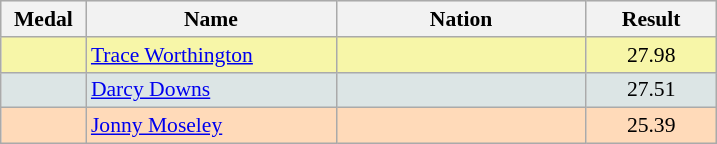<table class=wikitable style="border:1px solid #AAAAAA;font-size:90%">
<tr bgcolor="#E4E4E4">
<th width=50>Medal</th>
<th width=160>Name</th>
<th width=160>Nation</th>
<th width=80>Result</th>
</tr>
<tr bgcolor="#F7F6A8">
<td align="center"></td>
<td><a href='#'>Trace Worthington</a></td>
<td></td>
<td align="center">27.98</td>
</tr>
<tr bgcolor="#DCE5E5">
<td align="center"></td>
<td><a href='#'>Darcy Downs</a></td>
<td></td>
<td align="center">27.51</td>
</tr>
<tr bgcolor="#FFDAB9">
<td align="center"></td>
<td><a href='#'>Jonny Moseley</a></td>
<td></td>
<td align="center">25.39</td>
</tr>
</table>
